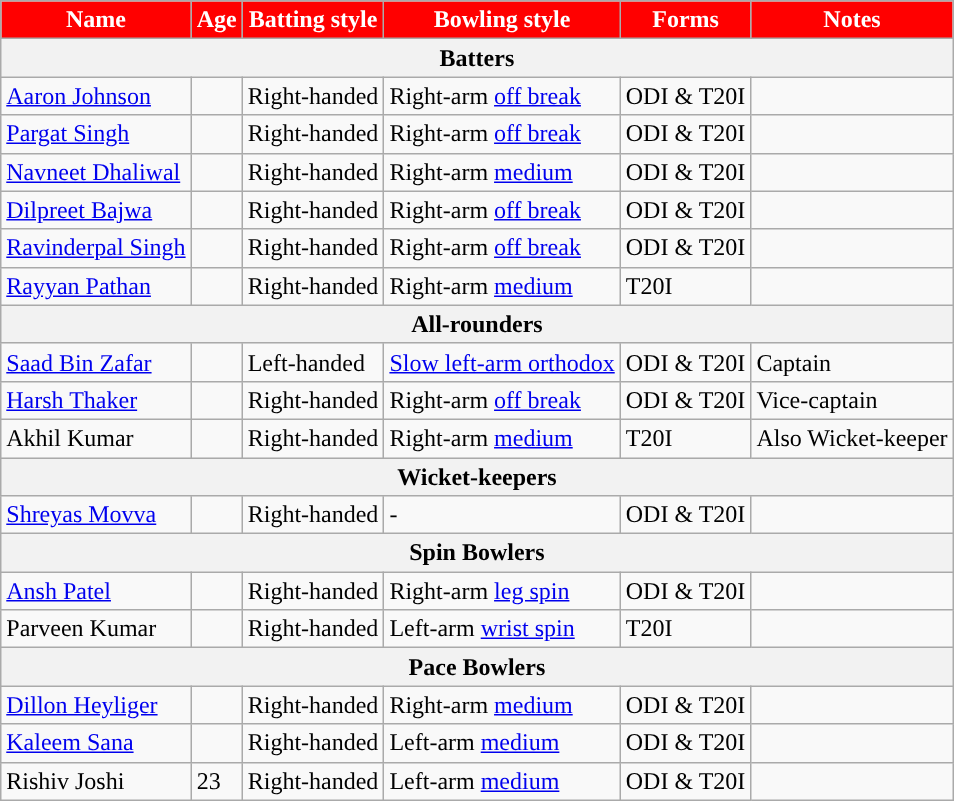<table class="wikitable">
<tr>
<th style="text-align:center; background:red; color:white;">Name</th>
<th style="text-align:center; background:red; color:white;">Age</th>
<th style="text-align:center; background:red; color:white;">Batting style</th>
<th style="text-align:center; background:red; color:white;">Bowling style</th>
<th style="text-align:center; background:red; color:white;">Forms</th>
<th style="text-align:center; background:red; color:white;">Notes</th>
</tr>
<tr>
<th colspan="6">Batters</th>
</tr>
<tr>
<td><a href='#'>Aaron Johnson</a></td>
<td></td>
<td>Right-handed</td>
<td>Right-arm <a href='#'>off break</a></td>
<td>ODI & T20I</td>
<td></td>
</tr>
<tr>
<td><a href='#'>Pargat Singh</a></td>
<td></td>
<td>Right-handed</td>
<td>Right-arm <a href='#'>off break</a></td>
<td>ODI & T20I</td>
<td></td>
</tr>
<tr>
<td><a href='#'>Navneet Dhaliwal</a></td>
<td></td>
<td>Right-handed</td>
<td>Right-arm <a href='#'>medium</a></td>
<td>ODI & T20I</td>
<td></td>
</tr>
<tr>
<td><a href='#'>Dilpreet Bajwa</a></td>
<td></td>
<td>Right-handed</td>
<td>Right-arm <a href='#'>off break</a></td>
<td>ODI & T20I</td>
<td></td>
</tr>
<tr>
<td><a href='#'>Ravinderpal Singh</a></td>
<td></td>
<td>Right-handed</td>
<td>Right-arm <a href='#'>off break</a></td>
<td>ODI & T20I</td>
<td></td>
</tr>
<tr>
<td><a href='#'>Rayyan Pathan</a></td>
<td></td>
<td>Right-handed</td>
<td>Right-arm <a href='#'>medium</a></td>
<td>T20I</td>
<td></td>
</tr>
<tr>
<th colspan="6">All-rounders</th>
</tr>
<tr>
<td><a href='#'>Saad Bin Zafar</a></td>
<td></td>
<td>Left-handed</td>
<td><a href='#'>Slow left-arm orthodox</a></td>
<td>ODI & T20I</td>
<td>Captain</td>
</tr>
<tr>
<td><a href='#'>Harsh Thaker</a></td>
<td></td>
<td>Right-handed</td>
<td>Right-arm <a href='#'>off break</a></td>
<td>ODI & T20I</td>
<td>Vice-captain</td>
</tr>
<tr>
<td>Akhil Kumar</td>
<td></td>
<td>Right-handed</td>
<td>Right-arm <a href='#'>medium</a></td>
<td>T20I</td>
<td>Also Wicket-keeper</td>
</tr>
<tr>
<th colspan="6">Wicket-keepers</th>
</tr>
<tr>
<td><a href='#'>Shreyas Movva</a></td>
<td></td>
<td>Right-handed</td>
<td>-</td>
<td>ODI & T20I</td>
<td></td>
</tr>
<tr>
<th colspan="6">Spin Bowlers</th>
</tr>
<tr>
<td><a href='#'>Ansh Patel</a></td>
<td></td>
<td>Right-handed</td>
<td>Right-arm <a href='#'>leg spin</a></td>
<td>ODI & T20I</td>
<td></td>
</tr>
<tr>
<td>Parveen Kumar</td>
<td></td>
<td>Right-handed</td>
<td>Left-arm <a href='#'>wrist spin</a></td>
<td>T20I</td>
<td></td>
</tr>
<tr>
<th colspan="6">Pace Bowlers</th>
</tr>
<tr>
<td><a href='#'>Dillon Heyliger</a></td>
<td></td>
<td>Right-handed</td>
<td>Right-arm <a href='#'>medium</a></td>
<td>ODI & T20I</td>
<td></td>
</tr>
<tr>
<td><a href='#'>Kaleem Sana</a></td>
<td></td>
<td>Right-handed</td>
<td>Left-arm <a href='#'>medium</a></td>
<td>ODI & T20I</td>
<td></td>
</tr>
<tr>
<td>Rishiv Joshi</td>
<td>23</td>
<td>Right-handed</td>
<td>Left-arm <a href='#'>medium</a></td>
<td>ODI & T20I</td>
<td></td>
</tr>
</table>
